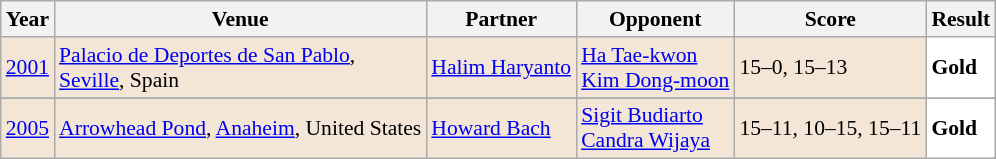<table class="sortable wikitable" style="font-size: 90%;">
<tr>
<th>Year</th>
<th>Venue</th>
<th>Partner</th>
<th>Opponent</th>
<th>Score</th>
<th>Result</th>
</tr>
<tr style="background:#F3E6D7">
<td align="center"><a href='#'>2001</a></td>
<td align="left"><a href='#'>Palacio de Deportes de San Pablo</a>,<br><a href='#'>Seville</a>, Spain</td>
<td align="left"> <a href='#'>Halim Haryanto</a></td>
<td align="left"> <a href='#'>Ha Tae-kwon</a><br> <a href='#'>Kim Dong-moon</a></td>
<td align="left">15–0, 15–13</td>
<td style="text-align:left; background:white"> <strong>Gold</strong></td>
</tr>
<tr>
</tr>
<tr style="background:#F3E6D7">
<td align="center"><a href='#'>2005</a></td>
<td align="left"><a href='#'>Arrowhead Pond</a>, <a href='#'>Anaheim</a>, United States</td>
<td align="left"> <a href='#'>Howard Bach</a></td>
<td align="left"> <a href='#'>Sigit Budiarto</a><br> <a href='#'>Candra Wijaya</a></td>
<td align="left">15–11, 10–15, 15–11</td>
<td style="text-align:left; background:white"> <strong>Gold</strong></td>
</tr>
</table>
